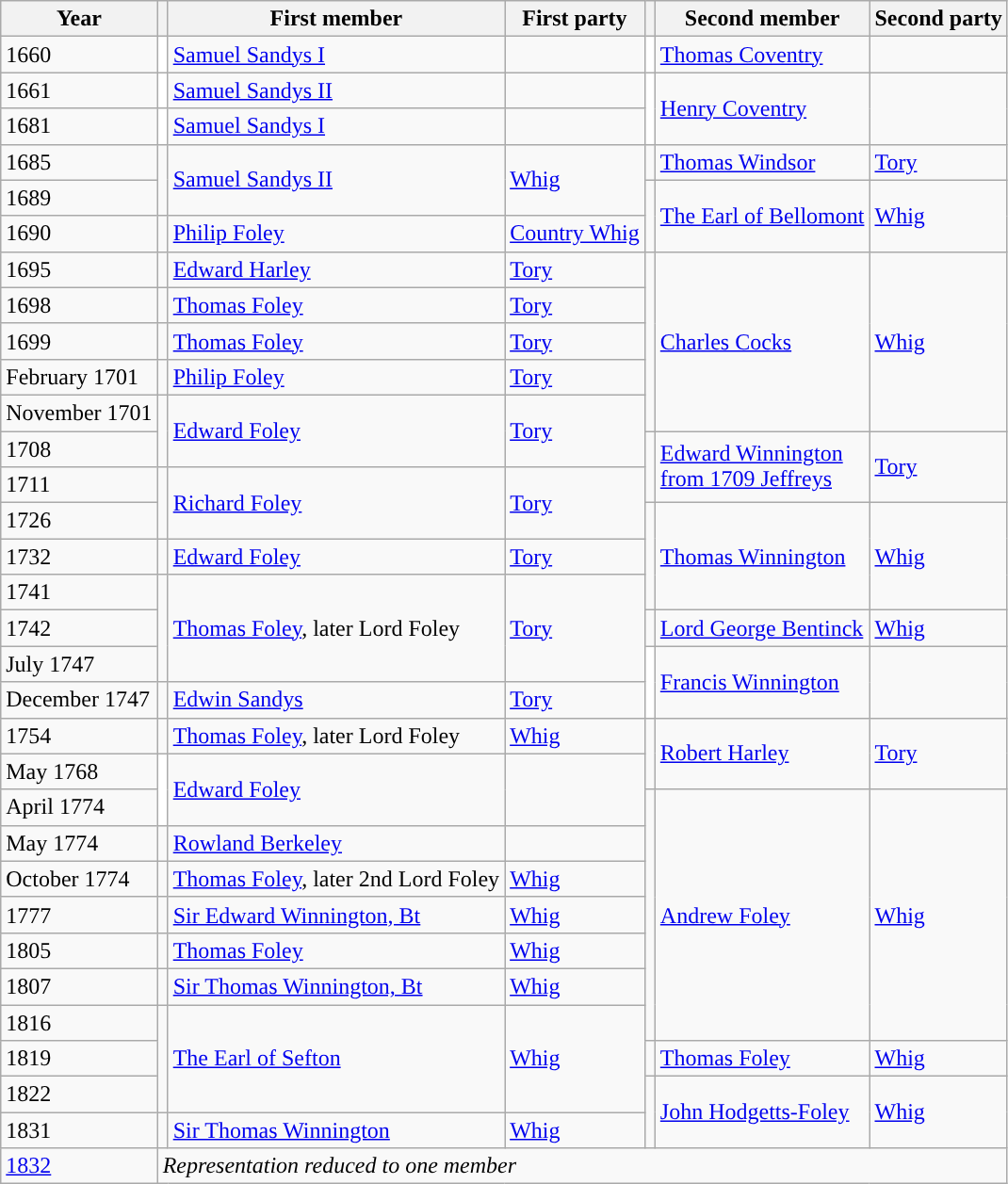<table class="wikitable">
<tr>
<th>Year</th>
<th></th>
<th>First member</th>
<th>First party</th>
<th></th>
<th>Second member</th>
<th>Second party</th>
</tr>
<tr>
<td>1660</td>
<td style="color:inherit;background-color: white"></td>
<td><a href='#'>Samuel Sandys I</a></td>
<td></td>
<td style="color:inherit;background-color: white"></td>
<td><a href='#'>Thomas Coventry</a></td>
<td></td>
</tr>
<tr>
<td>1661</td>
<td style="color:inherit;background-color: white"></td>
<td><a href='#'>Samuel Sandys II</a></td>
<td></td>
<td rowspan="2" style="color:inherit;background-color: white"></td>
<td rowspan="2"><a href='#'>Henry Coventry</a></td>
<td rowspan="2"></td>
</tr>
<tr>
<td>1681</td>
<td style="color:inherit;background-color: white"></td>
<td><a href='#'>Samuel Sandys I</a></td>
<td></td>
</tr>
<tr>
<td>1685</td>
<td rowspan="2" style="color:inherit;background-color: "></td>
<td rowspan="2"><a href='#'>Samuel Sandys II</a></td>
<td rowspan="2"><a href='#'>Whig</a></td>
<td style="color:inherit;background-color: "></td>
<td><a href='#'>Thomas Windsor</a></td>
<td><a href='#'>Tory</a></td>
</tr>
<tr>
<td>1689</td>
<td rowspan="2" style="color:inherit;background-color: "></td>
<td rowspan="2"><a href='#'>The Earl of Bellomont</a></td>
<td rowspan="2"><a href='#'>Whig</a></td>
</tr>
<tr>
<td>1690</td>
<td style="color:inherit;background-color: "></td>
<td><a href='#'>Philip Foley</a></td>
<td><a href='#'>Country Whig</a></td>
</tr>
<tr>
<td>1695</td>
<td style="color:inherit;background-color: "></td>
<td><a href='#'>Edward Harley</a></td>
<td><a href='#'>Tory</a></td>
<td rowspan="5" style="color:inherit;background-color: "></td>
<td rowspan="5"><a href='#'>Charles Cocks</a></td>
<td rowspan="5"><a href='#'>Whig</a></td>
</tr>
<tr>
<td>1698</td>
<td style="color:inherit;background-color: "></td>
<td><a href='#'>Thomas Foley</a></td>
<td><a href='#'>Tory</a></td>
</tr>
<tr>
<td>1699</td>
<td style="color:inherit;background-color: "></td>
<td><a href='#'>Thomas Foley</a></td>
<td><a href='#'>Tory</a></td>
</tr>
<tr>
<td>February 1701</td>
<td style="color:inherit;background-color: "></td>
<td><a href='#'>Philip Foley</a></td>
<td><a href='#'>Tory</a></td>
</tr>
<tr>
<td>November 1701</td>
<td rowspan="2" style="color:inherit;background-color: "></td>
<td rowspan="2"><a href='#'>Edward Foley</a></td>
<td rowspan="2"><a href='#'>Tory</a></td>
</tr>
<tr>
<td>1708</td>
<td rowspan="2" style="color:inherit;background-color: "></td>
<td rowspan="2"><a href='#'>Edward Winnington<br> from 1709 Jeffreys</a></td>
<td rowspan="2"><a href='#'>Tory</a></td>
</tr>
<tr>
<td>1711</td>
<td rowspan="2" style="color:inherit;background-color: "></td>
<td rowspan="2"><a href='#'>Richard Foley</a></td>
<td rowspan="2"><a href='#'>Tory</a></td>
</tr>
<tr>
<td>1726</td>
<td rowspan="3" style="color:inherit;background-color: "></td>
<td rowspan="3"><a href='#'>Thomas Winnington</a></td>
<td rowspan="3"><a href='#'>Whig</a></td>
</tr>
<tr>
<td>1732</td>
<td style="color:inherit;background-color: "></td>
<td><a href='#'>Edward Foley</a></td>
<td><a href='#'>Tory</a></td>
</tr>
<tr>
<td>1741</td>
<td rowspan="3" style="color:inherit;background-color: "></td>
<td rowspan="3"><a href='#'>Thomas Foley</a>, later Lord Foley</td>
<td rowspan="3"><a href='#'>Tory</a></td>
</tr>
<tr>
<td>1742</td>
<td style="color:inherit;background-color: "></td>
<td><a href='#'>Lord George Bentinck</a></td>
<td><a href='#'>Whig</a></td>
</tr>
<tr>
<td>July 1747 </td>
<td rowspan="2" style="color:inherit;background-color: white"></td>
<td rowspan="2"><a href='#'>Francis Winnington</a></td>
<td rowspan="2"></td>
</tr>
<tr>
<td>December 1747</td>
<td style="color:inherit;background-color: "></td>
<td><a href='#'>Edwin Sandys</a></td>
<td><a href='#'>Tory</a></td>
</tr>
<tr>
<td>1754</td>
<td style="color:inherit;background-color: "></td>
<td><a href='#'>Thomas Foley</a>, later Lord Foley</td>
<td><a href='#'>Whig</a></td>
<td rowspan="2" style="color:inherit;background-color: "></td>
<td rowspan="2"><a href='#'>Robert Harley</a></td>
<td rowspan="2"><a href='#'>Tory</a></td>
</tr>
<tr>
<td>May 1768</td>
<td rowspan="2" style="color:inherit;background-color: white"></td>
<td rowspan="2"><a href='#'>Edward Foley</a></td>
<td rowspan="2"></td>
</tr>
<tr>
<td>April 1774</td>
<td rowspan="7" style="color:inherit;background-color: "></td>
<td rowspan="7"><a href='#'>Andrew Foley</a></td>
<td rowspan="7"><a href='#'>Whig</a></td>
</tr>
<tr>
<td>May 1774</td>
<td style="color:inherit;background-color: "></td>
<td><a href='#'>Rowland Berkeley</a></td>
</tr>
<tr>
<td>October 1774</td>
<td style="color:inherit;background-color: "></td>
<td><a href='#'>Thomas Foley</a>, later 2nd Lord Foley</td>
<td><a href='#'>Whig</a></td>
</tr>
<tr>
<td>1777</td>
<td style="color:inherit;background-color: "></td>
<td><a href='#'>Sir Edward Winnington, Bt</a></td>
<td><a href='#'>Whig</a></td>
</tr>
<tr>
<td>1805</td>
<td style="color:inherit;background-color: "></td>
<td><a href='#'>Thomas Foley</a></td>
<td><a href='#'>Whig</a></td>
</tr>
<tr>
<td>1807</td>
<td style="color:inherit;background-color: "></td>
<td><a href='#'>Sir Thomas Winnington, Bt</a></td>
<td><a href='#'>Whig</a></td>
</tr>
<tr>
<td>1816</td>
<td rowspan="3" style="color:inherit;background-color: "></td>
<td rowspan="3"><a href='#'>The Earl of Sefton</a></td>
<td rowspan="3"><a href='#'>Whig</a></td>
</tr>
<tr>
<td>1819</td>
<td style="color:inherit;background-color: "></td>
<td><a href='#'>Thomas Foley</a></td>
<td><a href='#'>Whig</a></td>
</tr>
<tr>
<td>1822</td>
<td rowspan="2" style="color:inherit;background-color: "></td>
<td rowspan="2"><a href='#'>John Hodgetts-Foley</a></td>
<td rowspan="2"><a href='#'>Whig</a></td>
</tr>
<tr>
<td>1831</td>
<td style="color:inherit;background-color: "></td>
<td><a href='#'>Sir Thomas Winnington</a></td>
<td><a href='#'>Whig</a></td>
</tr>
<tr>
<td><a href='#'>1832</a></td>
<td colspan="6"><em>Representation reduced to one member</em></td>
</tr>
</table>
